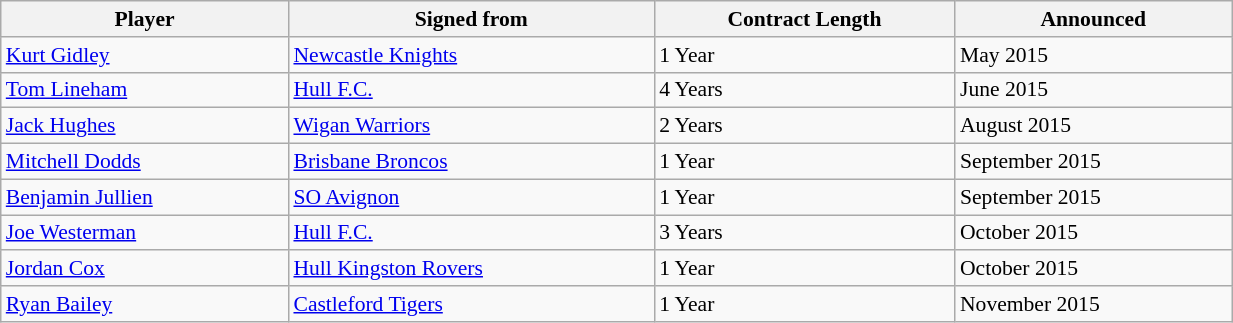<table class="wikitable"  style="width:65%; font-size:90%;">
<tr>
<th>Player</th>
<th>Signed from</th>
<th>Contract Length</th>
<th>Announced</th>
</tr>
<tr>
<td> <a href='#'>Kurt Gidley</a></td>
<td><a href='#'>Newcastle Knights</a></td>
<td>1 Year</td>
<td>May 2015</td>
</tr>
<tr>
<td> <a href='#'>Tom Lineham</a></td>
<td><a href='#'>Hull F.C.</a></td>
<td>4 Years</td>
<td>June 2015</td>
</tr>
<tr>
<td> <a href='#'>Jack Hughes</a></td>
<td><a href='#'>Wigan Warriors</a></td>
<td>2 Years</td>
<td>August 2015</td>
</tr>
<tr>
<td> <a href='#'>Mitchell Dodds</a></td>
<td><a href='#'>Brisbane Broncos</a></td>
<td>1 Year</td>
<td>September 2015</td>
</tr>
<tr>
<td> <a href='#'>Benjamin Jullien</a></td>
<td><a href='#'>SO Avignon</a></td>
<td>1 Year</td>
<td>September 2015</td>
</tr>
<tr>
<td> <a href='#'>Joe Westerman</a></td>
<td><a href='#'>Hull F.C.</a></td>
<td>3 Years</td>
<td>October 2015</td>
</tr>
<tr>
<td> <a href='#'>Jordan Cox</a></td>
<td><a href='#'>Hull Kingston Rovers</a></td>
<td>1 Year</td>
<td>October 2015</td>
</tr>
<tr>
<td> <a href='#'>Ryan Bailey</a></td>
<td><a href='#'>Castleford Tigers</a></td>
<td>1 Year</td>
<td>November 2015</td>
</tr>
</table>
